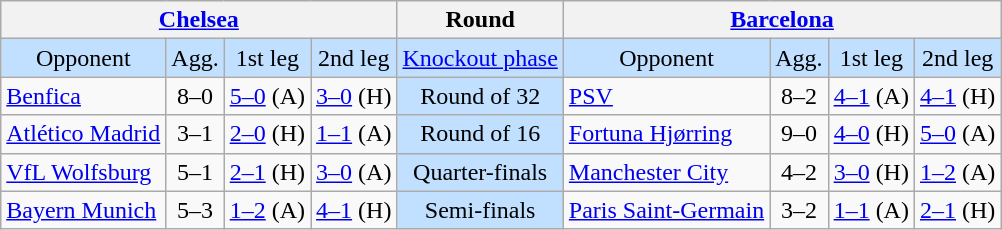<table class="wikitable" style="text-align:center">
<tr>
<th colspan="4"> <a href='#'>Chelsea</a></th>
<th>Round</th>
<th colspan="4"> <a href='#'>Barcelona</a></th>
</tr>
<tr style="background:#C1E0FF">
<td>Opponent</td>
<td>Agg.</td>
<td>1st leg</td>
<td>2nd leg</td>
<td><a href='#'>Knockout phase</a></td>
<td>Opponent</td>
<td>Agg.</td>
<td>1st leg</td>
<td>2nd leg</td>
</tr>
<tr>
<td style="text-align:left"> <a href='#'>Benfica</a></td>
<td>8–0</td>
<td><a href='#'>5–0</a> (A)</td>
<td><a href='#'>3–0</a> (H)</td>
<td style="background:#C1E0FF">Round of 32</td>
<td style="text-align:left"> <a href='#'>PSV</a></td>
<td>8–2</td>
<td><a href='#'>4–1</a> (A)</td>
<td><a href='#'>4–1</a> (H)</td>
</tr>
<tr>
<td style="text-align:left"> <a href='#'>Atlético Madrid</a></td>
<td>3–1</td>
<td><a href='#'>2–0</a> (H)</td>
<td><a href='#'>1–1</a> (A)</td>
<td style="background:#C1E0FF">Round of 16</td>
<td style="text-align:left"> <a href='#'>Fortuna Hjørring</a></td>
<td>9–0</td>
<td><a href='#'>4–0</a> (H)</td>
<td><a href='#'>5–0</a> (A)</td>
</tr>
<tr>
<td style="text-align:left"> <a href='#'>VfL Wolfsburg</a></td>
<td>5–1</td>
<td><a href='#'>2–1</a> (H)</td>
<td><a href='#'>3–0</a> (A)</td>
<td style="background:#C1E0FF">Quarter-finals</td>
<td style="text-align:left"> <a href='#'>Manchester City</a></td>
<td>4–2</td>
<td><a href='#'>3–0</a> (H)</td>
<td><a href='#'>1–2</a> (A)</td>
</tr>
<tr>
<td style="text-align:left"> <a href='#'>Bayern Munich</a></td>
<td>5–3</td>
<td><a href='#'>1–2</a> (A)</td>
<td><a href='#'>4–1</a> (H)</td>
<td style="background:#C1E0FF">Semi-finals</td>
<td style="text-align:left"> <a href='#'>Paris Saint-Germain</a></td>
<td>3–2</td>
<td><a href='#'>1–1</a> (A)</td>
<td><a href='#'>2–1</a> (H)</td>
</tr>
</table>
